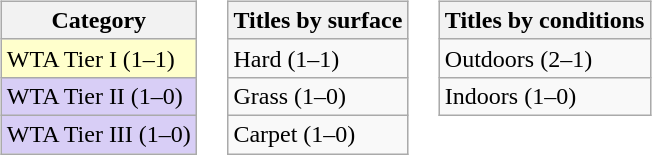<table>
<tr>
<td valign=top><br><table class=wikitable>
<tr>
<th>Category</th>
</tr>
<tr bgcolor=ffffcc>
<td>WTA Tier I (1–1)</td>
</tr>
<tr bgcolor=#D8CEF6>
<td>WTA Tier II (1–0)</td>
</tr>
<tr bgcolor=#D8CEF6>
<td>WTA Tier III (1–0)</td>
</tr>
</table>
</td>
<td valign=top><br><table class=wikitable>
<tr>
<th>Titles by surface</th>
</tr>
<tr>
<td>Hard (1–1)</td>
</tr>
<tr>
<td>Grass (1–0)</td>
</tr>
<tr>
<td>Carpet (1–0)</td>
</tr>
</table>
</td>
<td valign=top><br><table class=wikitable>
<tr>
<th>Titles by conditions</th>
</tr>
<tr>
<td>Outdoors (2–1)</td>
</tr>
<tr>
<td>Indoors (1–0)</td>
</tr>
</table>
</td>
</tr>
</table>
